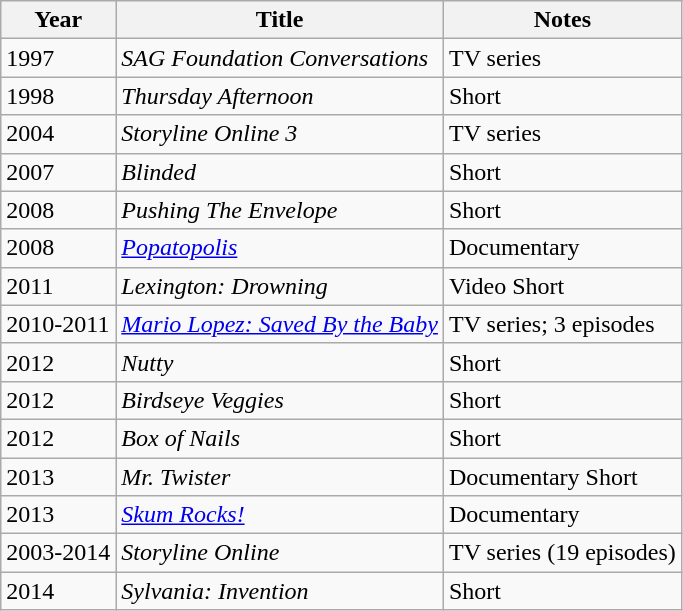<table class="wikitable sortable">
<tr>
<th>Year</th>
<th>Title</th>
<th>Notes</th>
</tr>
<tr>
<td>1997</td>
<td><em>SAG Foundation Conversations</em></td>
<td>TV series</td>
</tr>
<tr>
<td>1998</td>
<td><em>Thursday Afternoon</em></td>
<td>Short</td>
</tr>
<tr>
<td>2004</td>
<td><em>Storyline Online 3</em></td>
<td>TV series</td>
</tr>
<tr>
<td>2007</td>
<td><em>Blinded</em></td>
<td>Short</td>
</tr>
<tr>
<td>2008</td>
<td><em>Pushing The Envelope</em></td>
<td>Short</td>
</tr>
<tr>
<td>2008</td>
<td><em><a href='#'>Popatopolis</a></em></td>
<td>Documentary</td>
</tr>
<tr>
<td>2011</td>
<td><em>Lexington: Drowning</em></td>
<td>Video Short</td>
</tr>
<tr>
<td>2010-2011</td>
<td><em><a href='#'>Mario Lopez: Saved By the Baby</a></em></td>
<td>TV series; 3 episodes</td>
</tr>
<tr>
<td>2012</td>
<td><em>Nutty</em></td>
<td>Short</td>
</tr>
<tr>
<td>2012</td>
<td><em>Birdseye Veggies</em></td>
<td>Short</td>
</tr>
<tr>
<td>2012</td>
<td><em>Box of Nails</em></td>
<td>Short</td>
</tr>
<tr>
<td>2013</td>
<td><em>Mr. Twister</em></td>
<td>Documentary Short</td>
</tr>
<tr>
<td>2013</td>
<td><em><a href='#'>Skum Rocks!</a></em></td>
<td>Documentary</td>
</tr>
<tr>
<td>2003-2014</td>
<td><em>Storyline Online</em></td>
<td>TV series (19 episodes)</td>
</tr>
<tr>
<td>2014</td>
<td><em>Sylvania: Invention</em></td>
<td>Short</td>
</tr>
</table>
